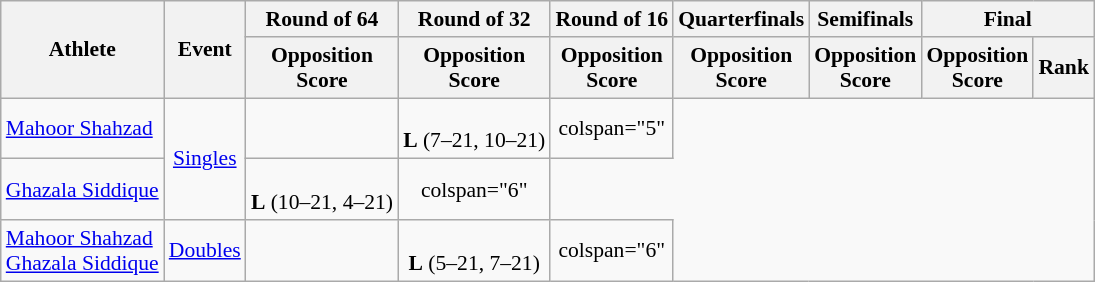<table class=wikitable style="text-align:center; font-size:90%">
<tr>
<th rowspan="2">Athlete</th>
<th rowspan="2">Event</th>
<th>Round of 64</th>
<th>Round of 32</th>
<th>Round of 16</th>
<th>Quarterfinals</th>
<th>Semifinals</th>
<th colspan="2">Final</th>
</tr>
<tr>
<th>Opposition<br>Score</th>
<th>Opposition<br>Score</th>
<th>Opposition<br>Score</th>
<th>Opposition<br>Score</th>
<th>Opposition<br>Score</th>
<th>Opposition<br>Score</th>
<th>Rank</th>
</tr>
<tr>
<td style="text-align:left"><a href='#'>Mahoor Shahzad</a></td>
<td rowspan="2"><a href='#'>Singles</a></td>
<td></td>
<td><br><strong>L</strong> (7–21, 10–21)</td>
<td>colspan="5" </td>
</tr>
<tr>
<td style="text-align:left"><a href='#'>Ghazala Siddique</a></td>
<td><br><strong>L</strong> (10–21, 4–21)</td>
<td>colspan="6" </td>
</tr>
<tr>
<td style="text-align:left"><a href='#'>Mahoor Shahzad</a><br><a href='#'>Ghazala Siddique</a></td>
<td rowspan="2"><a href='#'>Doubles</a></td>
<td></td>
<td><br><strong>L</strong> (5–21, 7–21)</td>
<td>colspan="6" </td>
</tr>
</table>
